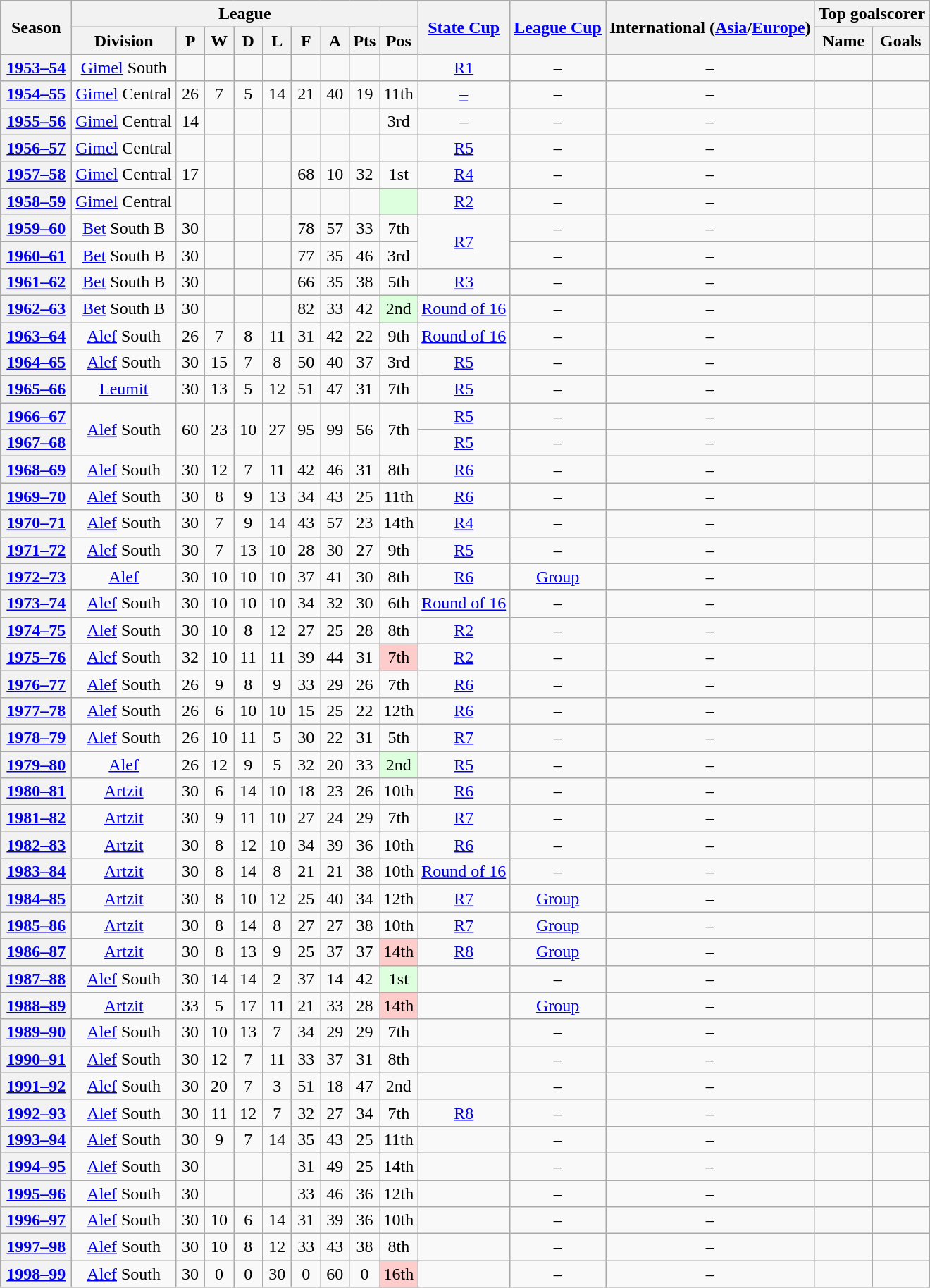<table class="wikitable" style="text-align: center">
<tr>
<th rowspan="2" width="60">Season</th>
<th colspan="9">League</th>
<th rowspan="2"><a href='#'>State Cup</a></th>
<th rowspan="2"><a href='#'>League Cup</a></th>
<th rowspan="2">International (<a href='#'>Asia</a>/<a href='#'>Europe</a>)</th>
<th colspan="2">Top goalscorer</th>
</tr>
<tr>
<th>Division</th>
<th width="20">P</th>
<th width="20">W</th>
<th width="20">D</th>
<th width="20">L</th>
<th width="20">F</th>
<th width="20">A</th>
<th width="20">Pts</th>
<th>Pos</th>
<th>Name</th>
<th>Goals</th>
</tr>
<tr>
<th><a href='#'>1953–54</a></th>
<td><a href='#'>Gimel</a> South</td>
<td></td>
<td></td>
<td></td>
<td></td>
<td></td>
<td></td>
<td></td>
<td></td>
<td><a href='#'>R1</a></td>
<td>–</td>
<td>–</td>
<td></td>
<td></td>
</tr>
<tr>
<th><a href='#'>1954–55</a></th>
<td><a href='#'>Gimel</a> Central</td>
<td>26</td>
<td>7</td>
<td>5</td>
<td>14</td>
<td>21</td>
<td>40</td>
<td>19</td>
<td>11th</td>
<td><a href='#'>–</a></td>
<td>–</td>
<td>–</td>
<td></td>
<td></td>
</tr>
<tr>
<th><a href='#'>1955–56</a></th>
<td><a href='#'>Gimel</a> Central</td>
<td>14</td>
<td></td>
<td></td>
<td></td>
<td></td>
<td></td>
<td></td>
<td>3rd</td>
<td>–</td>
<td>–</td>
<td>–</td>
<td></td>
<td></td>
</tr>
<tr>
<th><a href='#'>1956–57</a></th>
<td><a href='#'>Gimel</a> Central</td>
<td></td>
<td></td>
<td></td>
<td></td>
<td></td>
<td></td>
<td></td>
<td></td>
<td><a href='#'>R5</a></td>
<td>–</td>
<td>–</td>
<td></td>
<td></td>
</tr>
<tr>
<th><a href='#'>1957–58</a></th>
<td><a href='#'>Gimel</a> Central</td>
<td>17</td>
<td></td>
<td></td>
<td></td>
<td>68</td>
<td>10</td>
<td>32</td>
<td>1st</td>
<td><a href='#'>R4</a></td>
<td>–</td>
<td>–</td>
<td></td>
<td></td>
</tr>
<tr>
<th><a href='#'>1958–59</a></th>
<td><a href='#'>Gimel</a> Central</td>
<td></td>
<td></td>
<td></td>
<td></td>
<td></td>
<td></td>
<td></td>
<td bgcolor=ddffdd></td>
<td><a href='#'>R2</a></td>
<td>–</td>
<td>–</td>
<td></td>
<td></td>
</tr>
<tr>
<th><a href='#'>1959–60</a></th>
<td><a href='#'>Bet</a> South B</td>
<td>30</td>
<td></td>
<td></td>
<td></td>
<td>78</td>
<td>57</td>
<td>33</td>
<td>7th</td>
<td rowspan=2><a href='#'>R7</a></td>
<td>–</td>
<td>–</td>
<td></td>
<td></td>
</tr>
<tr>
<th><a href='#'>1960–61</a></th>
<td><a href='#'>Bet</a> South B</td>
<td>30</td>
<td></td>
<td></td>
<td></td>
<td>77</td>
<td>35</td>
<td>46</td>
<td>3rd</td>
<td>–</td>
<td>–</td>
<td></td>
<td></td>
</tr>
<tr>
<th><a href='#'>1961–62</a></th>
<td><a href='#'>Bet</a> South B</td>
<td>30</td>
<td></td>
<td></td>
<td></td>
<td>66</td>
<td>35</td>
<td>38</td>
<td>5th</td>
<td><a href='#'>R3</a></td>
<td>–</td>
<td>–</td>
<td></td>
<td></td>
</tr>
<tr>
<th><a href='#'>1962–63</a></th>
<td><a href='#'>Bet</a> South B</td>
<td>30</td>
<td></td>
<td></td>
<td></td>
<td>82</td>
<td>33</td>
<td>42</td>
<td bgcolor=ddffdd>2nd</td>
<td><a href='#'>Round of 16</a></td>
<td>–</td>
<td>–</td>
<td></td>
<td></td>
</tr>
<tr>
<th><a href='#'>1963–64</a></th>
<td><a href='#'>Alef</a> South</td>
<td>26</td>
<td>7</td>
<td>8</td>
<td>11</td>
<td>31</td>
<td>42</td>
<td>22</td>
<td>9th</td>
<td><a href='#'>Round of 16</a></td>
<td>–</td>
<td>–</td>
<td></td>
<td></td>
</tr>
<tr>
<th><a href='#'>1964–65</a></th>
<td><a href='#'>Alef</a> South</td>
<td>30</td>
<td>15</td>
<td>7</td>
<td>8</td>
<td>50</td>
<td>40</td>
<td>37</td>
<td>3rd</td>
<td><a href='#'>R5</a></td>
<td>–</td>
<td>–</td>
<td></td>
<td></td>
</tr>
<tr>
<th><a href='#'>1965–66</a></th>
<td><a href='#'>Leumit</a></td>
<td>30</td>
<td>13</td>
<td>5</td>
<td>12</td>
<td>51</td>
<td>47</td>
<td>31</td>
<td>7th</td>
<td><a href='#'>R5</a></td>
<td>–</td>
<td>–</td>
<td></td>
<td></td>
</tr>
<tr>
<th><a href='#'>1966–67</a></th>
<td rowspan=2><a href='#'>Alef</a> South</td>
<td rowspan=2>60</td>
<td rowspan=2>23</td>
<td rowspan=2>10</td>
<td rowspan=2>27</td>
<td rowspan=2>95</td>
<td rowspan=2>99</td>
<td rowspan=2>56</td>
<td rowspan=2>7th</td>
<td><a href='#'>R5</a></td>
<td>–</td>
<td>–</td>
<td></td>
<td></td>
</tr>
<tr>
<th><a href='#'>1967–68</a></th>
<td><a href='#'>R5</a></td>
<td>–</td>
<td>–</td>
<td></td>
<td></td>
</tr>
<tr>
<th><a href='#'>1968–69</a></th>
<td><a href='#'>Alef</a> South</td>
<td>30</td>
<td>12</td>
<td>7</td>
<td>11</td>
<td>42</td>
<td>46</td>
<td>31</td>
<td>8th</td>
<td><a href='#'>R6</a></td>
<td>–</td>
<td>–</td>
<td></td>
<td></td>
</tr>
<tr>
<th><a href='#'>1969–70</a></th>
<td><a href='#'>Alef</a> South</td>
<td>30</td>
<td>8</td>
<td>9</td>
<td>13</td>
<td>34</td>
<td>43</td>
<td>25</td>
<td>11th</td>
<td><a href='#'>R6</a></td>
<td>–</td>
<td>–</td>
<td></td>
<td></td>
</tr>
<tr>
<th><a href='#'>1970–71</a></th>
<td><a href='#'>Alef</a> South</td>
<td>30</td>
<td>7</td>
<td>9</td>
<td>14</td>
<td>43</td>
<td>57</td>
<td>23</td>
<td>14th</td>
<td><a href='#'>R4</a></td>
<td>–</td>
<td>–</td>
<td></td>
<td></td>
</tr>
<tr>
<th><a href='#'>1971–72</a></th>
<td><a href='#'>Alef</a> South</td>
<td>30</td>
<td>7</td>
<td>13</td>
<td>10</td>
<td>28</td>
<td>30</td>
<td>27</td>
<td>9th</td>
<td><a href='#'>R5</a></td>
<td>–</td>
<td>–</td>
<td></td>
<td></td>
</tr>
<tr>
<th><a href='#'>1972–73</a></th>
<td><a href='#'>Alef</a></td>
<td>30</td>
<td>10</td>
<td>10</td>
<td>10</td>
<td>37</td>
<td>41</td>
<td>30</td>
<td>8th</td>
<td><a href='#'>R6</a></td>
<td><a href='#'>Group</a></td>
<td>–</td>
<td></td>
<td></td>
</tr>
<tr>
<th><a href='#'>1973–74</a></th>
<td><a href='#'>Alef</a> South</td>
<td>30</td>
<td>10</td>
<td>10</td>
<td>10</td>
<td>34</td>
<td>32</td>
<td>30</td>
<td>6th</td>
<td><a href='#'>Round of 16</a></td>
<td>–</td>
<td>–</td>
<td></td>
<td></td>
</tr>
<tr>
<th><a href='#'>1974–75</a></th>
<td><a href='#'>Alef</a> South</td>
<td>30</td>
<td>10</td>
<td>8</td>
<td>12</td>
<td>27</td>
<td>25</td>
<td>28</td>
<td>8th</td>
<td><a href='#'>R2</a></td>
<td>–</td>
<td>–</td>
<td></td>
<td></td>
</tr>
<tr>
<th><a href='#'>1975–76</a></th>
<td><a href='#'>Alef</a> South</td>
<td>32</td>
<td>10</td>
<td>11</td>
<td>11</td>
<td>39</td>
<td>44</td>
<td>31</td>
<td bgcolor=ffcccc>7th</td>
<td><a href='#'>R2</a></td>
<td>–</td>
<td>–</td>
<td></td>
<td></td>
</tr>
<tr>
<th><a href='#'>1976–77</a></th>
<td><a href='#'>Alef</a> South</td>
<td>26</td>
<td>9</td>
<td>8</td>
<td>9</td>
<td>33</td>
<td>29</td>
<td>26</td>
<td>7th</td>
<td><a href='#'>R6</a></td>
<td>–</td>
<td>–</td>
<td></td>
<td></td>
</tr>
<tr>
<th><a href='#'>1977–78</a></th>
<td><a href='#'>Alef</a> South</td>
<td>26</td>
<td>6</td>
<td>10</td>
<td>10</td>
<td>15</td>
<td>25</td>
<td>22</td>
<td>12th</td>
<td><a href='#'>R6</a></td>
<td>–</td>
<td>–</td>
<td></td>
<td></td>
</tr>
<tr>
<th><a href='#'>1978–79</a></th>
<td><a href='#'>Alef</a> South</td>
<td>26</td>
<td>10</td>
<td>11</td>
<td>5</td>
<td>30</td>
<td>22</td>
<td>31</td>
<td>5th</td>
<td><a href='#'>R7</a></td>
<td>–</td>
<td>–</td>
<td></td>
<td></td>
</tr>
<tr>
<th><a href='#'>1979–80</a></th>
<td><a href='#'>Alef</a></td>
<td>26</td>
<td>12</td>
<td>9</td>
<td>5</td>
<td>32</td>
<td>20</td>
<td>33</td>
<td bgcolor=ddffdd>2nd</td>
<td><a href='#'>R5</a></td>
<td>–</td>
<td>–</td>
<td></td>
<td></td>
</tr>
<tr>
<th><a href='#'>1980–81</a></th>
<td><a href='#'>Artzit</a></td>
<td>30</td>
<td>6</td>
<td>14</td>
<td>10</td>
<td>18</td>
<td>23</td>
<td>26</td>
<td>10th</td>
<td><a href='#'>R6</a></td>
<td>–</td>
<td>–</td>
<td></td>
<td></td>
</tr>
<tr>
<th><a href='#'>1981–82</a></th>
<td><a href='#'>Artzit</a></td>
<td>30</td>
<td>9</td>
<td>11</td>
<td>10</td>
<td>27</td>
<td>24</td>
<td>29</td>
<td>7th</td>
<td><a href='#'>R7</a></td>
<td>–</td>
<td>–</td>
<td></td>
<td></td>
</tr>
<tr>
<th><a href='#'>1982–83</a></th>
<td><a href='#'>Artzit</a></td>
<td>30</td>
<td>8</td>
<td>12</td>
<td>10</td>
<td>34</td>
<td>39</td>
<td>36</td>
<td>10th</td>
<td><a href='#'>R6</a></td>
<td>–</td>
<td>–</td>
<td></td>
<td></td>
</tr>
<tr>
<th><a href='#'>1983–84</a></th>
<td><a href='#'>Artzit</a></td>
<td>30</td>
<td>8</td>
<td>14</td>
<td>8</td>
<td>21</td>
<td>21</td>
<td>38</td>
<td>10th</td>
<td><a href='#'>Round of 16</a></td>
<td>–</td>
<td>–</td>
<td></td>
<td></td>
</tr>
<tr>
<th><a href='#'>1984–85</a></th>
<td><a href='#'>Artzit</a></td>
<td>30</td>
<td>8</td>
<td>10</td>
<td>12</td>
<td>25</td>
<td>40</td>
<td>34</td>
<td>12th</td>
<td><a href='#'>R7</a></td>
<td><a href='#'>Group</a></td>
<td>–</td>
<td></td>
<td></td>
</tr>
<tr>
<th><a href='#'>1985–86</a></th>
<td><a href='#'>Artzit</a></td>
<td>30</td>
<td>8</td>
<td>14</td>
<td>8</td>
<td>27</td>
<td>27</td>
<td>38</td>
<td>10th</td>
<td><a href='#'>R7</a></td>
<td><a href='#'>Group</a></td>
<td>–</td>
<td></td>
<td></td>
</tr>
<tr>
<th><a href='#'>1986–87</a></th>
<td><a href='#'>Artzit</a></td>
<td>30</td>
<td>8</td>
<td>13</td>
<td>9</td>
<td>25</td>
<td>37</td>
<td>37</td>
<td bgcolor=ffcccc>14th</td>
<td><a href='#'>R8</a></td>
<td><a href='#'>Group</a></td>
<td>–</td>
<td></td>
<td></td>
</tr>
<tr>
<th><a href='#'>1987–88</a></th>
<td><a href='#'>Alef</a> South</td>
<td>30</td>
<td>14</td>
<td>14</td>
<td>2</td>
<td>37</td>
<td>14</td>
<td>42</td>
<td bgcolor=ddffdd>1st</td>
<td><a href='#'></a></td>
<td>–</td>
<td>–</td>
<td></td>
<td></td>
</tr>
<tr>
<th><a href='#'>1988–89</a></th>
<td><a href='#'>Artzit</a></td>
<td>33</td>
<td>5</td>
<td>17</td>
<td>11</td>
<td>21</td>
<td>33</td>
<td>28</td>
<td bgcolor=ffcccc>14th</td>
<td><a href='#'></a></td>
<td><a href='#'>Group</a></td>
<td>–</td>
<td></td>
<td></td>
</tr>
<tr>
<th><a href='#'>1989–90</a></th>
<td><a href='#'>Alef</a> South</td>
<td>30</td>
<td>10</td>
<td>13</td>
<td>7</td>
<td>34</td>
<td>29</td>
<td>29</td>
<td>7th</td>
<td><a href='#'></a></td>
<td>–</td>
<td>–</td>
<td></td>
<td></td>
</tr>
<tr>
<th><a href='#'>1990–91</a></th>
<td><a href='#'>Alef</a> South</td>
<td>30</td>
<td>12</td>
<td>7</td>
<td>11</td>
<td>33</td>
<td>37</td>
<td>31</td>
<td>8th</td>
<td><a href='#'></a></td>
<td>–</td>
<td>–</td>
<td></td>
<td></td>
</tr>
<tr>
<th><a href='#'>1991–92</a></th>
<td><a href='#'>Alef</a> South</td>
<td>30</td>
<td>20</td>
<td>7</td>
<td>3</td>
<td>51</td>
<td>18</td>
<td>47</td>
<td>2nd</td>
<td><a href='#'></a></td>
<td>–</td>
<td>–</td>
<td></td>
<td></td>
</tr>
<tr>
<th><a href='#'>1992–93</a></th>
<td><a href='#'>Alef</a> South</td>
<td>30</td>
<td>11</td>
<td>12</td>
<td>7</td>
<td>32</td>
<td>27</td>
<td>34</td>
<td>7th</td>
<td><a href='#'>R8</a></td>
<td>–</td>
<td>–</td>
<td></td>
<td></td>
</tr>
<tr>
<th><a href='#'>1993–94</a></th>
<td><a href='#'>Alef</a> South</td>
<td>30</td>
<td>9</td>
<td>7</td>
<td>14</td>
<td>35</td>
<td>43</td>
<td>25</td>
<td>11th</td>
<td><a href='#'></a></td>
<td>–</td>
<td>–</td>
<td></td>
<td></td>
</tr>
<tr>
<th><a href='#'>1994–95</a></th>
<td><a href='#'>Alef</a> South</td>
<td>30</td>
<td></td>
<td></td>
<td></td>
<td>31</td>
<td>49</td>
<td>25</td>
<td>14th</td>
<td><a href='#'></a></td>
<td>–</td>
<td>–</td>
<td></td>
<td></td>
</tr>
<tr>
<th><a href='#'>1995–96</a></th>
<td><a href='#'>Alef</a> South</td>
<td>30</td>
<td></td>
<td></td>
<td></td>
<td>33</td>
<td>46</td>
<td>36</td>
<td>12th</td>
<td><a href='#'></a></td>
<td>–</td>
<td>–</td>
<td></td>
<td></td>
</tr>
<tr>
<th><a href='#'>1996–97</a></th>
<td><a href='#'>Alef</a> South</td>
<td>30</td>
<td>10</td>
<td>6</td>
<td>14</td>
<td>31</td>
<td>39</td>
<td>36</td>
<td>10th</td>
<td><a href='#'></a></td>
<td>–</td>
<td>–</td>
<td></td>
<td></td>
</tr>
<tr>
<th><a href='#'>1997–98</a></th>
<td><a href='#'>Alef</a> South</td>
<td>30</td>
<td>10</td>
<td>8</td>
<td>12</td>
<td>33</td>
<td>43</td>
<td>38</td>
<td>8th</td>
<td><a href='#'></a></td>
<td>–</td>
<td>–</td>
<td></td>
<td></td>
</tr>
<tr>
<th><a href='#'>1998–99</a></th>
<td><a href='#'>Alef</a> South</td>
<td>30</td>
<td>0</td>
<td>0</td>
<td>30</td>
<td>0</td>
<td>60</td>
<td>0</td>
<td bgcolor=ffcccc>16th</td>
<td><a href='#'></a></td>
<td>–</td>
<td>–</td>
<td></td>
<td></td>
</tr>
</table>
